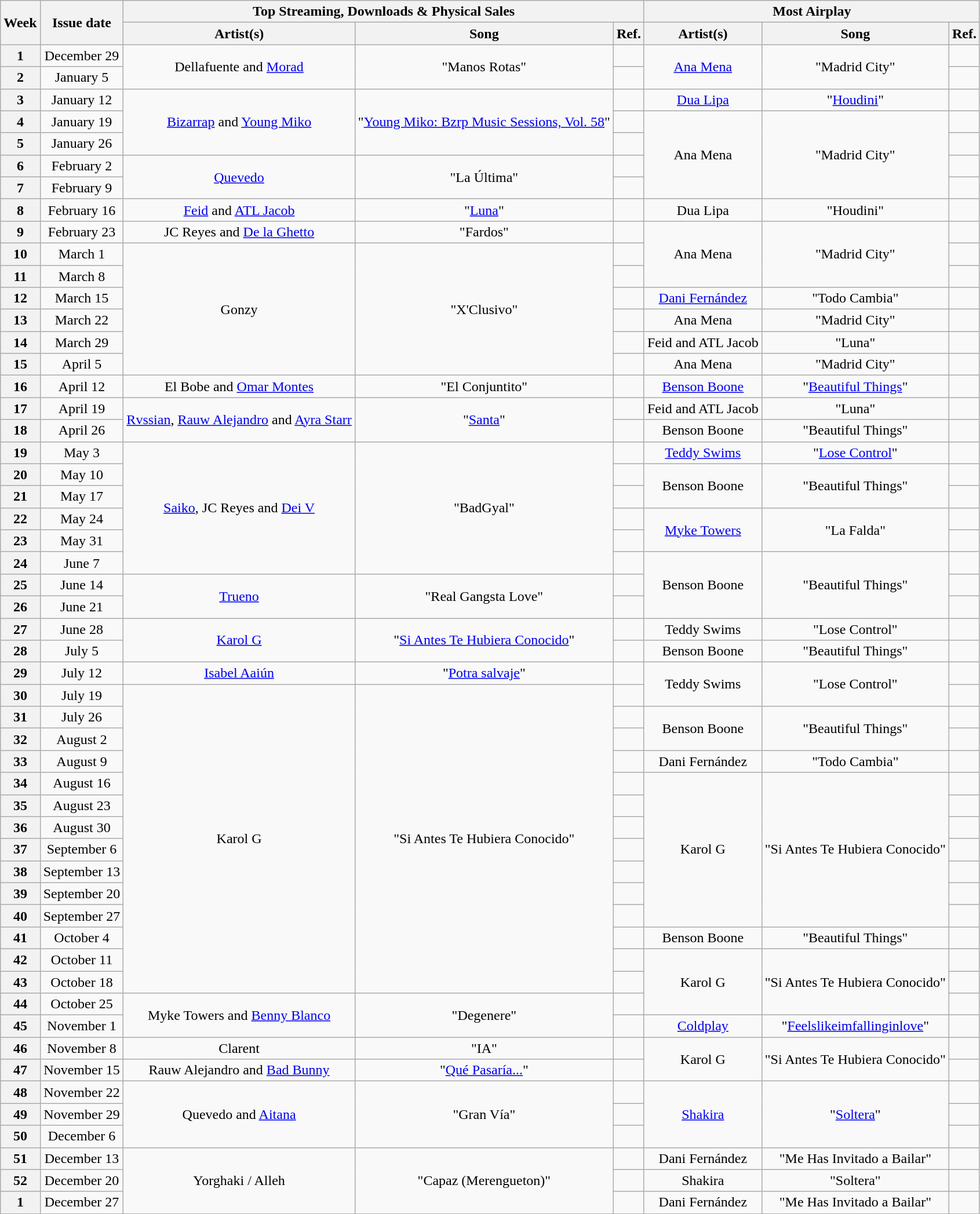<table class="wikitable" style="text-align:center">
<tr>
<th rowspan="2">Week</th>
<th rowspan="2">Issue date</th>
<th colspan="3">Top Streaming, Downloads & Physical Sales</th>
<th colspan="3">Most Airplay</th>
</tr>
<tr>
<th>Artist(s)</th>
<th>Song</th>
<th>Ref.</th>
<th>Artist(s)</th>
<th>Song</th>
<th>Ref.</th>
</tr>
<tr>
<th>1</th>
<td>December 29</td>
<td rowspan=2>Dellafuente and <a href='#'>Morad</a></td>
<td rowspan=2>"Manos Rotas"</td>
<td></td>
<td rowspan=2><a href='#'>Ana Mena</a></td>
<td rowspan=2>"Madrid City"</td>
<td></td>
</tr>
<tr>
<th>2</th>
<td>January 5</td>
<td></td>
<td></td>
</tr>
<tr>
<th>3</th>
<td>January 12</td>
<td rowspan=3><a href='#'>Bizarrap</a> and <a href='#'>Young Miko</a></td>
<td rowspan=3>"<a href='#'>Young Miko: Bzrp Music Sessions, Vol. 58</a>"</td>
<td></td>
<td><a href='#'>Dua Lipa</a></td>
<td>"<a href='#'>Houdini</a>"</td>
<td></td>
</tr>
<tr>
<th>4</th>
<td>January 19</td>
<td></td>
<td rowspan=4>Ana Mena</td>
<td rowspan=4>"Madrid City"</td>
<td></td>
</tr>
<tr>
<th>5</th>
<td>January 26</td>
<td></td>
<td></td>
</tr>
<tr>
<th>6</th>
<td>February 2</td>
<td rowspan=2><a href='#'>Quevedo</a></td>
<td rowspan=2>"La Última"</td>
<td></td>
<td></td>
</tr>
<tr>
<th>7</th>
<td>February 9</td>
<td></td>
<td></td>
</tr>
<tr>
<th>8</th>
<td>February 16</td>
<td><a href='#'>Feid</a> and <a href='#'>ATL Jacob</a></td>
<td>"<a href='#'>Luna</a>"</td>
<td></td>
<td>Dua Lipa</td>
<td>"Houdini"</td>
<td></td>
</tr>
<tr>
<th>9</th>
<td>February 23</td>
<td>JC Reyes and <a href='#'>De la Ghetto</a></td>
<td>"Fardos"</td>
<td></td>
<td rowspan=3>Ana Mena</td>
<td rowspan=3>"Madrid City"</td>
<td></td>
</tr>
<tr>
<th>10</th>
<td>March 1</td>
<td rowspan=6>Gonzy</td>
<td rowspan=6>"X'Clusivo"</td>
<td></td>
<td></td>
</tr>
<tr>
<th>11</th>
<td>March 8</td>
<td></td>
<td></td>
</tr>
<tr>
<th>12</th>
<td>March 15</td>
<td></td>
<td><a href='#'>Dani Fernández</a></td>
<td>"Todo Cambia"</td>
<td></td>
</tr>
<tr>
<th>13</th>
<td>March 22</td>
<td></td>
<td>Ana Mena</td>
<td>"Madrid City"</td>
<td></td>
</tr>
<tr>
<th>14</th>
<td>March 29</td>
<td></td>
<td>Feid and ATL Jacob</td>
<td>"Luna"</td>
<td></td>
</tr>
<tr>
<th>15</th>
<td>April 5</td>
<td></td>
<td>Ana Mena</td>
<td>"Madrid City"</td>
<td></td>
</tr>
<tr>
<th>16</th>
<td>April 12</td>
<td>El Bobe and <a href='#'>Omar Montes</a></td>
<td>"El Conjuntito"</td>
<td></td>
<td><a href='#'>Benson Boone</a></td>
<td>"<a href='#'>Beautiful Things</a>"</td>
<td></td>
</tr>
<tr>
<th>17</th>
<td>April 19</td>
<td rowspan=2><a href='#'>Rvssian</a>, <a href='#'>Rauw Alejandro</a> and <a href='#'>Ayra Starr</a> </td>
<td rowspan=2>"<a href='#'>Santa</a>"</td>
<td></td>
<td>Feid and ATL Jacob</td>
<td>"Luna"</td>
<td></td>
</tr>
<tr>
<th>18</th>
<td>April 26</td>
<td></td>
<td>Benson Boone</td>
<td>"Beautiful Things"</td>
<td></td>
</tr>
<tr>
<th>19</th>
<td>May 3</td>
<td rowspan=6><a href='#'>Saiko</a>, JC Reyes and <a href='#'>Dei V</a></td>
<td rowspan=6>"BadGyal"</td>
<td></td>
<td><a href='#'>Teddy Swims</a></td>
<td>"<a href='#'>Lose Control</a>"</td>
<td></td>
</tr>
<tr>
<th>20</th>
<td>May 10</td>
<td></td>
<td rowspan=2>Benson Boone</td>
<td rowspan=2>"Beautiful Things"</td>
<td></td>
</tr>
<tr>
<th>21</th>
<td>May 17</td>
<td></td>
<td></td>
</tr>
<tr>
<th>22</th>
<td>May 24</td>
<td></td>
<td rowspan=2><a href='#'>Myke Towers</a></td>
<td rowspan=2>"La Falda"</td>
<td></td>
</tr>
<tr>
<th>23</th>
<td>May 31</td>
<td></td>
<td></td>
</tr>
<tr>
<th>24</th>
<td>June 7</td>
<td></td>
<td rowspan=3>Benson Boone</td>
<td rowspan=3>"Beautiful Things"</td>
<td></td>
</tr>
<tr>
<th>25</th>
<td>June 14</td>
<td rowspan=2><a href='#'>Trueno</a></td>
<td rowspan=2>"Real Gangsta Love"</td>
<td></td>
<td></td>
</tr>
<tr>
<th>26</th>
<td>June 21</td>
<td></td>
<td></td>
</tr>
<tr>
<th>27</th>
<td>June 28</td>
<td rowspan=2><a href='#'>Karol G</a></td>
<td rowspan=2>"<a href='#'>Si Antes Te Hubiera Conocido</a>"</td>
<td></td>
<td>Teddy Swims</td>
<td>"Lose Control"</td>
<td></td>
</tr>
<tr>
<th>28</th>
<td>July 5</td>
<td></td>
<td>Benson Boone</td>
<td>"Beautiful Things"</td>
<td></td>
</tr>
<tr>
<th>29</th>
<td>July 12</td>
<td><a href='#'>Isabel Aaiún</a></td>
<td>"<a href='#'>Potra salvaje</a>"</td>
<td></td>
<td rowspan=2>Teddy Swims</td>
<td rowspan=2>"Lose Control"</td>
<td></td>
</tr>
<tr>
<th>30</th>
<td>July 19</td>
<td rowspan=14>Karol G</td>
<td rowspan=14>"Si Antes Te Hubiera Conocido"</td>
<td></td>
<td></td>
</tr>
<tr>
<th>31</th>
<td>July 26</td>
<td></td>
<td rowspan=2>Benson Boone</td>
<td rowspan=2>"Beautiful Things"</td>
<td></td>
</tr>
<tr>
<th>32</th>
<td>August 2</td>
<td></td>
<td></td>
</tr>
<tr>
<th>33</th>
<td>August 9</td>
<td></td>
<td>Dani Fernández</td>
<td>"Todo Cambia"</td>
<td></td>
</tr>
<tr>
<th>34</th>
<td>August 16</td>
<td></td>
<td rowspan=7>Karol G</td>
<td rowspan=7>"Si Antes Te Hubiera Conocido"</td>
<td></td>
</tr>
<tr>
<th>35</th>
<td>August 23</td>
<td></td>
<td></td>
</tr>
<tr>
<th>36</th>
<td>August 30</td>
<td></td>
<td></td>
</tr>
<tr>
<th>37</th>
<td>September 6</td>
<td></td>
<td></td>
</tr>
<tr>
<th>38</th>
<td>September 13</td>
<td></td>
<td></td>
</tr>
<tr>
<th>39</th>
<td>September 20</td>
<td></td>
<td></td>
</tr>
<tr>
<th>40</th>
<td>September 27</td>
<td></td>
<td></td>
</tr>
<tr>
<th>41</th>
<td>October 4</td>
<td></td>
<td>Benson Boone</td>
<td>"Beautiful Things"</td>
<td></td>
</tr>
<tr>
<th>42</th>
<td>October 11</td>
<td></td>
<td rowspan=3>Karol G</td>
<td rowspan=3>"Si Antes Te Hubiera Conocido"</td>
<td></td>
</tr>
<tr>
<th>43</th>
<td>October 18</td>
<td></td>
<td></td>
</tr>
<tr>
<th>44</th>
<td>October 25</td>
<td rowspan=2>Myke Towers and <a href='#'>Benny Blanco</a></td>
<td rowspan=2>"Degenere"</td>
<td></td>
<td></td>
</tr>
<tr>
<th>45</th>
<td>November 1</td>
<td></td>
<td><a href='#'>Coldplay</a></td>
<td>"<a href='#'>Feelslikeimfallinginlove</a>"</td>
<td></td>
</tr>
<tr>
<th>46</th>
<td>November 8</td>
<td>Clarent</td>
<td>"IA"</td>
<td></td>
<td rowspan=2>Karol G</td>
<td rowspan=2>"Si Antes Te Hubiera Conocido"</td>
<td></td>
</tr>
<tr>
<th>47</th>
<td>November 15</td>
<td>Rauw Alejandro and <a href='#'>Bad Bunny</a></td>
<td>"<a href='#'>Qué Pasaría...</a>"</td>
<td></td>
<td></td>
</tr>
<tr>
<th>48</th>
<td>November 22</td>
<td rowspan=3>Quevedo and <a href='#'>Aitana</a></td>
<td rowspan=3>"Gran Vía"</td>
<td></td>
<td rowspan=3><a href='#'>Shakira</a></td>
<td rowspan=3>"<a href='#'>Soltera</a>"</td>
<td></td>
</tr>
<tr>
<th>49</th>
<td>November 29</td>
<td></td>
<td></td>
</tr>
<tr>
<th>50</th>
<td>December 6</td>
<td></td>
<td></td>
</tr>
<tr>
<th>51</th>
<td>December 13</td>
<td rowspan=3>Yorghaki / Alleh</td>
<td rowspan=3>"Capaz (Merengueton)"</td>
<td></td>
<td>Dani Fernández</td>
<td>"Me Has Invitado a Bailar"</td>
<td></td>
</tr>
<tr>
<th>52</th>
<td>December 20</td>
<td></td>
<td>Shakira</td>
<td>"Soltera"</td>
<td></td>
</tr>
<tr>
<th>1</th>
<td>December 27</td>
<td></td>
<td>Dani Fernández</td>
<td>"Me Has Invitado a Bailar"</td>
<td></td>
</tr>
</table>
